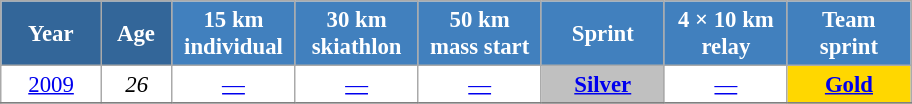<table class="wikitable" style="font-size:95%; text-align:center; border:grey solid 1px; border-collapse:collapse; background:#ffffff;">
<tr>
<th style="background-color:#369; color:white; width:60px;"> Year </th>
<th style="background-color:#369; color:white; width:40px;"> Age </th>
<th style="background-color:#4180be; color:white; width:75px;"> 15 km <br> individual </th>
<th style="background-color:#4180be; color:white; width:75px;"> 30 km <br> skiathlon </th>
<th style="background-color:#4180be; color:white; width:75px;"> 50 km <br> mass start </th>
<th style="background-color:#4180be; color:white; width:75px;"> Sprint </th>
<th style="background-color:#4180be; color:white; width:75px;"> 4 × 10 km <br> relay </th>
<th style="background-color:#4180be; color:white; width:75px;"> Team <br> sprint </th>
</tr>
<tr>
<td><a href='#'>2009</a></td>
<td><em>26</em></td>
<td><a href='#'>—</a></td>
<td><a href='#'>—</a></td>
<td><a href='#'>—</a></td>
<td style="background:silver;"><a href='#'><strong>Silver</strong></a></td>
<td><a href='#'>—</a></td>
<td style="background:gold;"><a href='#'><strong>Gold</strong></a></td>
</tr>
<tr>
</tr>
</table>
